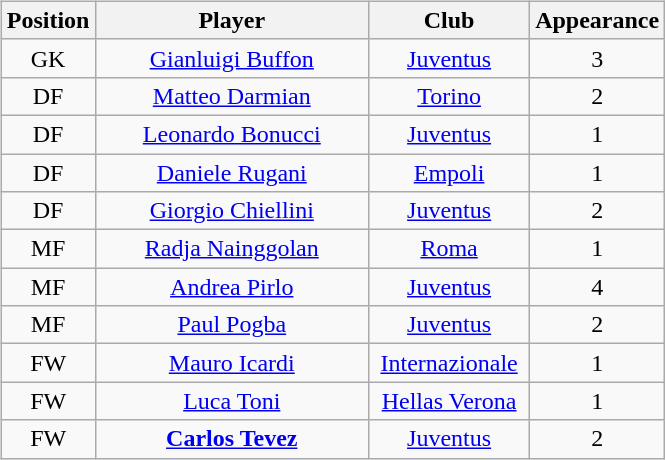<table style="width:100%;">
<tr>
<td width="50%"><br><table class="sortable wikitable" style="text-align: center;">
<tr>
<th>Position</th>
<th>Player</th>
<th>Club</th>
<th>Appearance</th>
</tr>
<tr>
<td>GK</td>
<td style="width:175px;"> <a href='#'>Gianluigi Buffon</a></td>
<td style="width:100px;"><a href='#'>Juventus</a></td>
<td align="center">3</td>
</tr>
<tr>
<td>DF</td>
<td> <a href='#'>Matteo Darmian</a></td>
<td><a href='#'>Torino</a></td>
<td align="center">2</td>
</tr>
<tr>
<td>DF</td>
<td> <a href='#'>Leonardo Bonucci</a></td>
<td><a href='#'>Juventus</a></td>
<td align="center">1</td>
</tr>
<tr>
<td>DF</td>
<td> <a href='#'>Daniele Rugani</a></td>
<td><a href='#'>Empoli</a></td>
<td align="center">1</td>
</tr>
<tr>
<td>DF</td>
<td> <a href='#'>Giorgio Chiellini</a></td>
<td><a href='#'>Juventus</a></td>
<td align="center">2</td>
</tr>
<tr>
<td>MF</td>
<td> <a href='#'>Radja Nainggolan</a></td>
<td><a href='#'>Roma</a></td>
<td align="center">1</td>
</tr>
<tr>
<td>MF</td>
<td> <a href='#'>Andrea Pirlo</a></td>
<td><a href='#'>Juventus</a></td>
<td align="center">4</td>
</tr>
<tr>
<td>MF</td>
<td> <a href='#'>Paul Pogba</a></td>
<td><a href='#'>Juventus</a></td>
<td align="center">2</td>
</tr>
<tr>
<td>FW</td>
<td> <a href='#'>Mauro Icardi</a></td>
<td><a href='#'>Internazionale</a></td>
<td align="center">1</td>
</tr>
<tr>
<td>FW</td>
<td> <a href='#'>Luca Toni</a></td>
<td><a href='#'>Hellas Verona</a></td>
<td align="center">1</td>
</tr>
<tr>
<td>FW</td>
<td> <strong><a href='#'>Carlos Tevez</a></strong></td>
<td><a href='#'>Juventus</a></td>
<td align="center">2</td>
</tr>
</table>
</td>
<td width="50%"><br><div>












</div></td>
</tr>
</table>
